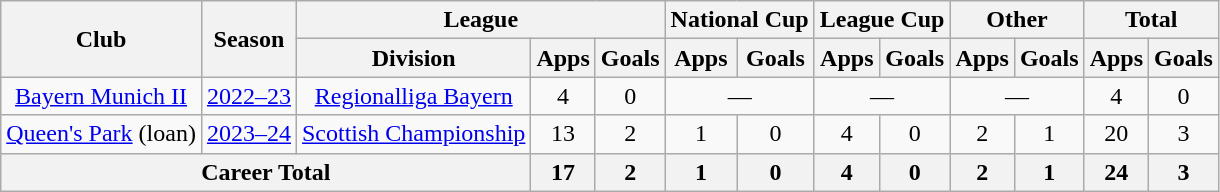<table class="wikitable" Style="text-align: center">
<tr>
<th rowspan="2">Club</th>
<th rowspan="2">Season</th>
<th colspan="3">League</th>
<th colspan="2">National Cup</th>
<th colspan="2">League Cup</th>
<th colspan="2">Other</th>
<th colspan="2">Total</th>
</tr>
<tr>
<th>Division</th>
<th>Apps</th>
<th>Goals</th>
<th>Apps</th>
<th>Goals</th>
<th>Apps</th>
<th>Goals</th>
<th>Apps</th>
<th>Goals</th>
<th>Apps</th>
<th>Goals</th>
</tr>
<tr>
<td><a href='#'>Bayern Munich II</a></td>
<td><a href='#'>2022–23</a></td>
<td><a href='#'>Regionalliga Bayern</a></td>
<td>4</td>
<td>0</td>
<td colspan="2">—</td>
<td colspan="2">—</td>
<td colspan="2">—</td>
<td>4</td>
<td>0</td>
</tr>
<tr>
<td><a href='#'>Queen's Park</a> (loan)</td>
<td><a href='#'>2023–24</a></td>
<td><a href='#'>Scottish Championship</a></td>
<td>13</td>
<td>2</td>
<td>1</td>
<td>0</td>
<td>4</td>
<td>0</td>
<td>2</td>
<td>1</td>
<td>20</td>
<td>3</td>
</tr>
<tr>
<th colspan="3">Career Total</th>
<th>17</th>
<th>2</th>
<th>1</th>
<th>0</th>
<th>4</th>
<th>0</th>
<th>2</th>
<th>1</th>
<th>24</th>
<th>3</th>
</tr>
</table>
